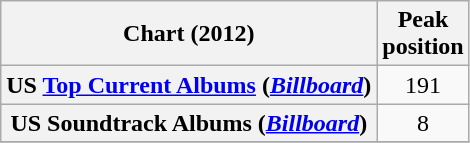<table class="wikitable sortable plainrowheaders" style="text-align:center">
<tr>
<th scope="col">Chart (2012)</th>
<th scope="col">Peak<br> position</th>
</tr>
<tr>
<th scope="row">US <a href='#'>Top Current Albums</a> (<em><a href='#'>Billboard</a></em>)</th>
<td>191</td>
</tr>
<tr>
<th scope="row">US Soundtrack Albums (<em><a href='#'>Billboard</a></em>)</th>
<td>8</td>
</tr>
<tr>
</tr>
</table>
